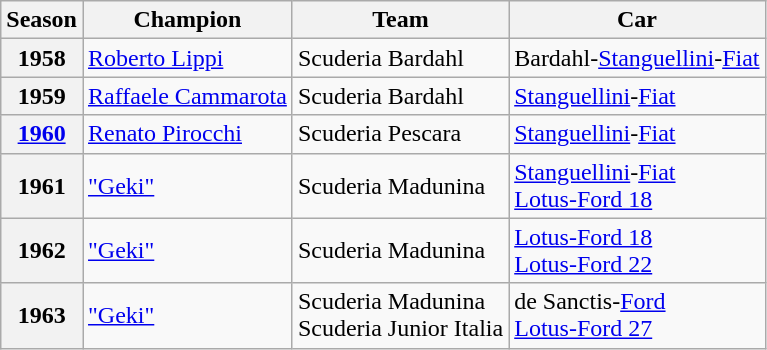<table class="wikitable">
<tr>
<th>Season</th>
<th>Champion</th>
<th>Team</th>
<th>Car</th>
</tr>
<tr>
<th>1958</th>
<td> <a href='#'>Roberto Lippi</a></td>
<td>Scuderia Bardahl</td>
<td>Bardahl-<a href='#'>Stanguellini</a>-<a href='#'>Fiat</a></td>
</tr>
<tr>
<th>1959</th>
<td> <a href='#'>Raffaele Cammarota</a></td>
<td>Scuderia Bardahl</td>
<td><a href='#'>Stanguellini</a>-<a href='#'>Fiat</a></td>
</tr>
<tr>
<th><a href='#'>1960</a></th>
<td> <a href='#'>Renato Pirocchi</a></td>
<td>Scuderia Pescara</td>
<td><a href='#'>Stanguellini</a>-<a href='#'>Fiat</a></td>
</tr>
<tr>
<th>1961</th>
<td> <a href='#'>"Geki"</a></td>
<td>Scuderia Madunina</td>
<td><a href='#'>Stanguellini</a>-<a href='#'>Fiat</a><br><a href='#'>Lotus-Ford 18</a></td>
</tr>
<tr>
<th>1962</th>
<td> <a href='#'>"Geki"</a></td>
<td>Scuderia Madunina</td>
<td><a href='#'>Lotus-Ford 18</a><br><a href='#'>Lotus-Ford 22</a></td>
</tr>
<tr>
<th>1963</th>
<td> <a href='#'>"Geki"</a></td>
<td>Scuderia Madunina<br>Scuderia Junior Italia</td>
<td>de Sanctis-<a href='#'>Ford</a><br><a href='#'>Lotus-Ford 27</a></td>
</tr>
</table>
